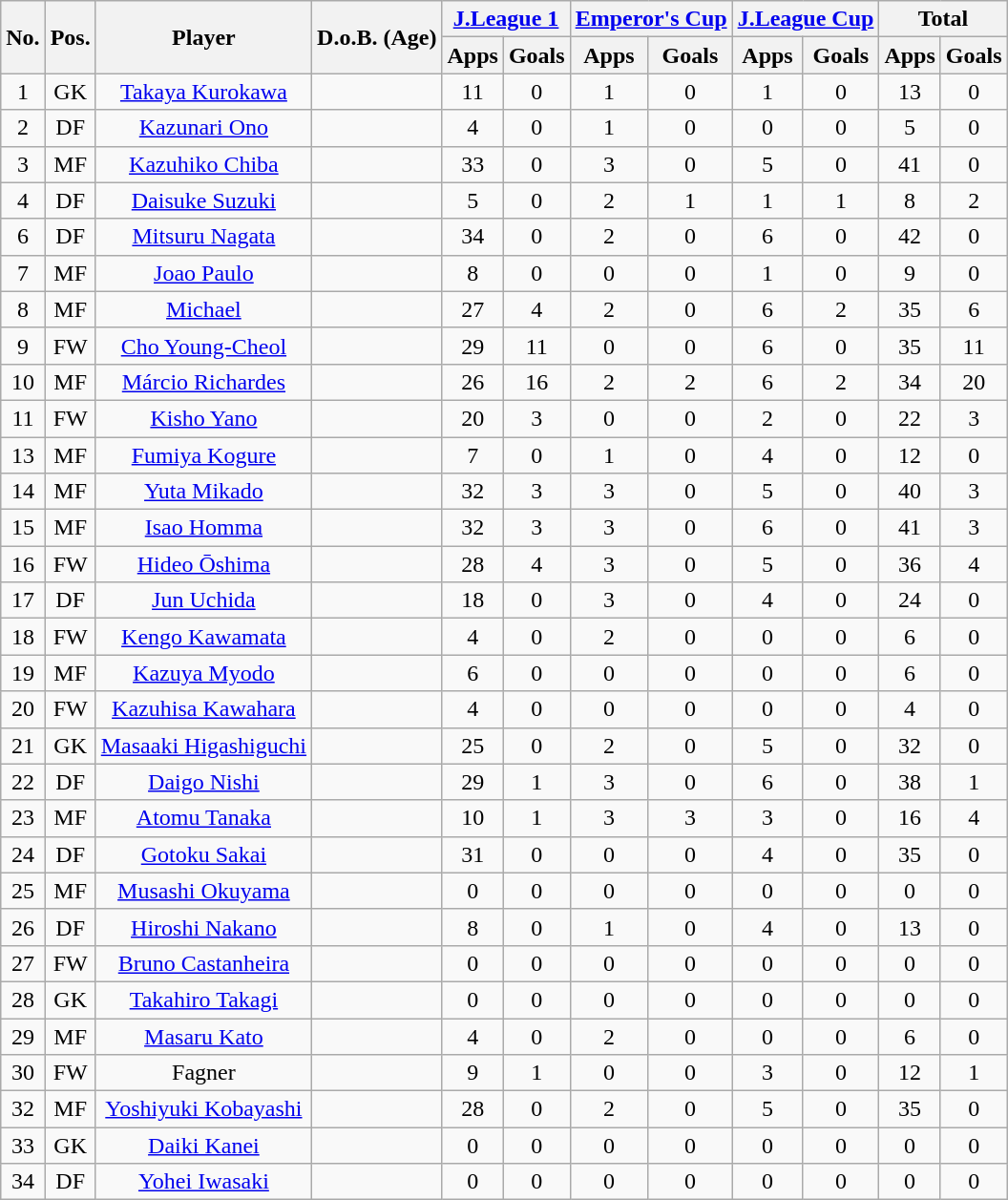<table class="wikitable" style="text-align:center;">
<tr>
<th rowspan="2">No.</th>
<th rowspan="2">Pos.</th>
<th rowspan="2">Player</th>
<th rowspan="2">D.o.B. (Age)</th>
<th colspan="2"><a href='#'>J.League 1</a></th>
<th colspan="2"><a href='#'>Emperor's Cup</a></th>
<th colspan="2"><a href='#'>J.League Cup</a></th>
<th colspan="2">Total</th>
</tr>
<tr>
<th>Apps</th>
<th>Goals</th>
<th>Apps</th>
<th>Goals</th>
<th>Apps</th>
<th>Goals</th>
<th>Apps</th>
<th>Goals</th>
</tr>
<tr>
<td>1</td>
<td>GK</td>
<td><a href='#'>Takaya Kurokawa</a></td>
<td></td>
<td>11</td>
<td>0</td>
<td>1</td>
<td>0</td>
<td>1</td>
<td>0</td>
<td>13</td>
<td>0</td>
</tr>
<tr>
<td>2</td>
<td>DF</td>
<td><a href='#'>Kazunari Ono</a></td>
<td></td>
<td>4</td>
<td>0</td>
<td>1</td>
<td>0</td>
<td>0</td>
<td>0</td>
<td>5</td>
<td>0</td>
</tr>
<tr>
<td>3</td>
<td>MF</td>
<td><a href='#'>Kazuhiko Chiba</a></td>
<td></td>
<td>33</td>
<td>0</td>
<td>3</td>
<td>0</td>
<td>5</td>
<td>0</td>
<td>41</td>
<td>0</td>
</tr>
<tr>
<td>4</td>
<td>DF</td>
<td><a href='#'>Daisuke Suzuki</a></td>
<td></td>
<td>5</td>
<td>0</td>
<td>2</td>
<td>1</td>
<td>1</td>
<td>1</td>
<td>8</td>
<td>2</td>
</tr>
<tr>
<td>6</td>
<td>DF</td>
<td><a href='#'>Mitsuru Nagata</a></td>
<td></td>
<td>34</td>
<td>0</td>
<td>2</td>
<td>0</td>
<td>6</td>
<td>0</td>
<td>42</td>
<td>0</td>
</tr>
<tr>
<td>7</td>
<td>MF</td>
<td><a href='#'>Joao Paulo</a></td>
<td></td>
<td>8</td>
<td>0</td>
<td>0</td>
<td>0</td>
<td>1</td>
<td>0</td>
<td>9</td>
<td>0</td>
</tr>
<tr>
<td>8</td>
<td>MF</td>
<td><a href='#'>Michael</a></td>
<td></td>
<td>27</td>
<td>4</td>
<td>2</td>
<td>0</td>
<td>6</td>
<td>2</td>
<td>35</td>
<td>6</td>
</tr>
<tr>
<td>9</td>
<td>FW</td>
<td><a href='#'>Cho Young-Cheol</a></td>
<td></td>
<td>29</td>
<td>11</td>
<td>0</td>
<td>0</td>
<td>6</td>
<td>0</td>
<td>35</td>
<td>11</td>
</tr>
<tr>
<td>10</td>
<td>MF</td>
<td><a href='#'>Márcio Richardes</a></td>
<td></td>
<td>26</td>
<td>16</td>
<td>2</td>
<td>2</td>
<td>6</td>
<td>2</td>
<td>34</td>
<td>20</td>
</tr>
<tr>
<td>11</td>
<td>FW</td>
<td><a href='#'>Kisho Yano</a></td>
<td></td>
<td>20</td>
<td>3</td>
<td>0</td>
<td>0</td>
<td>2</td>
<td>0</td>
<td>22</td>
<td>3</td>
</tr>
<tr>
<td>13</td>
<td>MF</td>
<td><a href='#'>Fumiya Kogure</a></td>
<td></td>
<td>7</td>
<td>0</td>
<td>1</td>
<td>0</td>
<td>4</td>
<td>0</td>
<td>12</td>
<td>0</td>
</tr>
<tr>
<td>14</td>
<td>MF</td>
<td><a href='#'>Yuta Mikado</a></td>
<td></td>
<td>32</td>
<td>3</td>
<td>3</td>
<td>0</td>
<td>5</td>
<td>0</td>
<td>40</td>
<td>3</td>
</tr>
<tr>
<td>15</td>
<td>MF</td>
<td><a href='#'>Isao Homma</a></td>
<td></td>
<td>32</td>
<td>3</td>
<td>3</td>
<td>0</td>
<td>6</td>
<td>0</td>
<td>41</td>
<td>3</td>
</tr>
<tr>
<td>16</td>
<td>FW</td>
<td><a href='#'>Hideo Ōshima</a></td>
<td></td>
<td>28</td>
<td>4</td>
<td>3</td>
<td>0</td>
<td>5</td>
<td>0</td>
<td>36</td>
<td>4</td>
</tr>
<tr>
<td>17</td>
<td>DF</td>
<td><a href='#'>Jun Uchida</a></td>
<td></td>
<td>18</td>
<td>0</td>
<td>3</td>
<td>0</td>
<td>4</td>
<td>0</td>
<td>24</td>
<td>0</td>
</tr>
<tr>
<td>18</td>
<td>FW</td>
<td><a href='#'>Kengo Kawamata</a></td>
<td></td>
<td>4</td>
<td>0</td>
<td>2</td>
<td>0</td>
<td>0</td>
<td>0</td>
<td>6</td>
<td>0</td>
</tr>
<tr>
<td>19</td>
<td>MF</td>
<td><a href='#'>Kazuya Myodo</a></td>
<td></td>
<td>6</td>
<td>0</td>
<td>0</td>
<td>0</td>
<td>0</td>
<td>0</td>
<td>6</td>
<td>0</td>
</tr>
<tr>
<td>20</td>
<td>FW</td>
<td><a href='#'>Kazuhisa Kawahara</a></td>
<td></td>
<td>4</td>
<td>0</td>
<td>0</td>
<td>0</td>
<td>0</td>
<td>0</td>
<td>4</td>
<td>0</td>
</tr>
<tr>
<td>21</td>
<td>GK</td>
<td><a href='#'>Masaaki Higashiguchi</a></td>
<td></td>
<td>25</td>
<td>0</td>
<td>2</td>
<td>0</td>
<td>5</td>
<td>0</td>
<td>32</td>
<td>0</td>
</tr>
<tr>
<td>22</td>
<td>DF</td>
<td><a href='#'>Daigo Nishi</a></td>
<td></td>
<td>29</td>
<td>1</td>
<td>3</td>
<td>0</td>
<td>6</td>
<td>0</td>
<td>38</td>
<td>1</td>
</tr>
<tr>
<td>23</td>
<td>MF</td>
<td><a href='#'>Atomu Tanaka</a></td>
<td></td>
<td>10</td>
<td>1</td>
<td>3</td>
<td>3</td>
<td>3</td>
<td>0</td>
<td>16</td>
<td>4</td>
</tr>
<tr>
<td>24</td>
<td>DF</td>
<td><a href='#'>Gotoku Sakai</a></td>
<td></td>
<td>31</td>
<td>0</td>
<td>0</td>
<td>0</td>
<td>4</td>
<td>0</td>
<td>35</td>
<td>0</td>
</tr>
<tr>
<td>25</td>
<td>MF</td>
<td><a href='#'>Musashi Okuyama</a></td>
<td></td>
<td>0</td>
<td>0</td>
<td>0</td>
<td>0</td>
<td>0</td>
<td>0</td>
<td>0</td>
<td>0</td>
</tr>
<tr>
<td>26</td>
<td>DF</td>
<td><a href='#'>Hiroshi Nakano</a></td>
<td></td>
<td>8</td>
<td>0</td>
<td>1</td>
<td>0</td>
<td>4</td>
<td>0</td>
<td>13</td>
<td>0</td>
</tr>
<tr>
<td>27</td>
<td>FW</td>
<td><a href='#'>Bruno Castanheira</a></td>
<td></td>
<td>0</td>
<td>0</td>
<td>0</td>
<td>0</td>
<td>0</td>
<td>0</td>
<td>0</td>
<td>0</td>
</tr>
<tr>
<td>28</td>
<td>GK</td>
<td><a href='#'>Takahiro Takagi</a></td>
<td></td>
<td>0</td>
<td>0</td>
<td>0</td>
<td>0</td>
<td>0</td>
<td>0</td>
<td>0</td>
<td>0</td>
</tr>
<tr>
<td>29</td>
<td>MF</td>
<td><a href='#'>Masaru Kato</a></td>
<td></td>
<td>4</td>
<td>0</td>
<td>2</td>
<td>0</td>
<td>0</td>
<td>0</td>
<td>6</td>
<td>0</td>
</tr>
<tr>
<td>30</td>
<td>FW</td>
<td>Fagner</td>
<td></td>
<td>9</td>
<td>1</td>
<td>0</td>
<td>0</td>
<td>3</td>
<td>0</td>
<td>12</td>
<td>1</td>
</tr>
<tr>
<td>32</td>
<td>MF</td>
<td><a href='#'>Yoshiyuki Kobayashi</a></td>
<td></td>
<td>28</td>
<td>0</td>
<td>2</td>
<td>0</td>
<td>5</td>
<td>0</td>
<td>35</td>
<td>0</td>
</tr>
<tr>
<td>33</td>
<td>GK</td>
<td><a href='#'>Daiki Kanei</a></td>
<td></td>
<td>0</td>
<td>0</td>
<td>0</td>
<td>0</td>
<td>0</td>
<td>0</td>
<td>0</td>
<td>0</td>
</tr>
<tr>
<td>34</td>
<td>DF</td>
<td><a href='#'>Yohei Iwasaki</a></td>
<td></td>
<td>0</td>
<td>0</td>
<td>0</td>
<td>0</td>
<td>0</td>
<td>0</td>
<td>0</td>
<td>0</td>
</tr>
</table>
